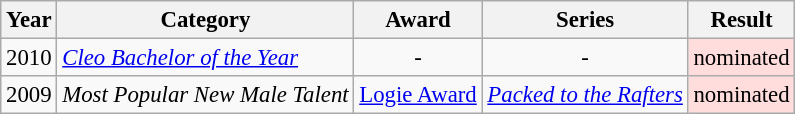<table class="wikitable" style="font-size: 95%;">
<tr>
<th>Year</th>
<th>Category</th>
<th>Award</th>
<th>Series</th>
<th>Result</th>
</tr>
<tr>
<td>2010</td>
<td><em><a href='#'>Cleo Bachelor of the Year</a></em></td>
<td rowspan="1" align="center">-</td>
<td rowspan="1" align="center">-</td>
<td style="background: #ffdddd">nominated</td>
</tr>
<tr>
<td>2009</td>
<td><em>Most Popular New Male Talent</em></td>
<td><a href='#'>Logie Award</a></td>
<td><em><a href='#'>Packed to the Rafters</a></em></td>
<td style="background: #ffdddd">nominated</td>
</tr>
</table>
